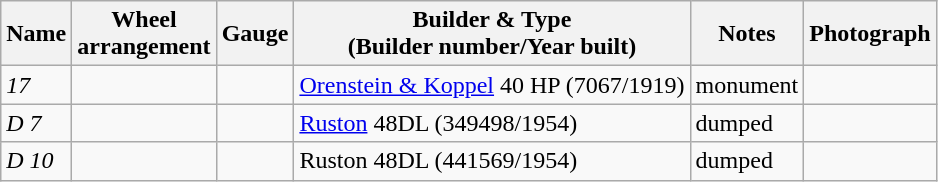<table class="wikitable">
<tr>
<th>Name</th>
<th>Wheel<br>arrangement</th>
<th>Gauge</th>
<th>Builder & Type<br>(Builder number/Year built)</th>
<th>Notes</th>
<th>Photograph</th>
</tr>
<tr>
<td><em>17</em></td>
<td></td>
<td></td>
<td><a href='#'>Orenstein & Koppel</a> 40 HP (7067/1919)</td>
<td>monument</td>
<td></td>
</tr>
<tr>
<td><em>D 7</em></td>
<td></td>
<td></td>
<td><a href='#'>Ruston</a> 48DL (349498/1954)</td>
<td>dumped</td>
<td></td>
</tr>
<tr>
<td><em>D 10</em></td>
<td></td>
<td></td>
<td>Ruston  48DL (441569/1954)</td>
<td>dumped</td>
<td></td>
</tr>
</table>
